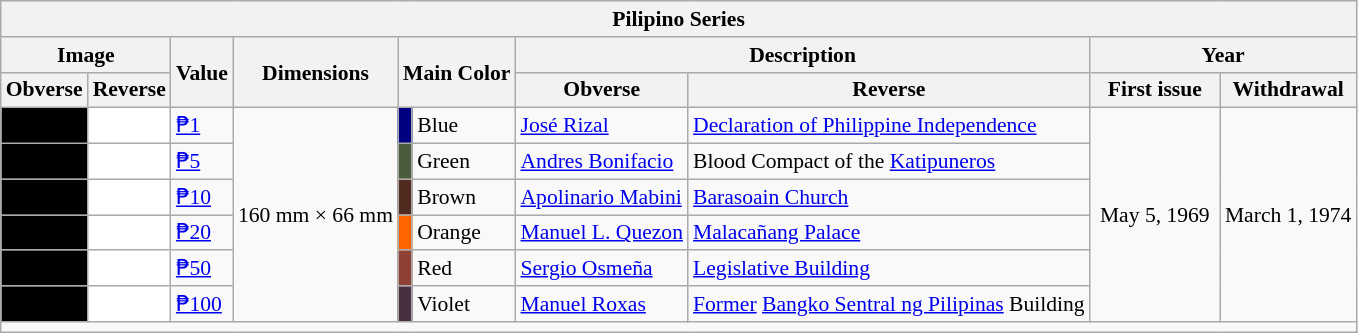<table class="wikitable" style="font-size: 90%">
<tr>
<th colspan="10">Pilipino Series</th>
</tr>
<tr>
<th colspan="2">Image</th>
<th rowspan="2">Value</th>
<th rowspan="2">Dimensions</th>
<th colspan="2" rowspan="2">Main Color</th>
<th colspan="2">Description</th>
<th colspan="2">Year</th>
</tr>
<tr>
<th>Obverse</th>
<th>Reverse</th>
<th>Obverse</th>
<th>Reverse</th>
<th width="80px">First issue</th>
<th>Withdrawal</th>
</tr>
<tr>
<td style="text-align:center;" bgcolor="#000000"></td>
<td style="text-align:center;" bgcolor="#FFFFFF"></td>
<td><a href='#'>₱1</a></td>
<td rowspan="6">160 mm × 66 mm</td>
<td style="text-align:center; background:#000080;"></td>
<td>Blue</td>
<td><a href='#'>José Rizal</a></td>
<td><a href='#'>Declaration of Philippine Independence</a></td>
<td rowspan="6" align="center">May 5, 1969</td>
<td rowspan="6" align="center">March 1, 1974</td>
</tr>
<tr>
<td style="text-align:center;" bgcolor="#000000"></td>
<td style="text-align:center;" bgcolor="#FFFFFF"></td>
<td><a href='#'>₱5</a></td>
<td style="text-align:center; background:#4A5C3D;"></td>
<td>Green</td>
<td><a href='#'>Andres Bonifacio</a></td>
<td>Blood Compact of the <a href='#'>Katipuneros</a></td>
</tr>
<tr>
<td style="text-align:center;" bgcolor="#000000"></td>
<td style="text-align:center;" bgcolor="#FFFFFF"></td>
<td><a href='#'>₱10</a></td>
<td style="text-align:center; background:#502a1e;"></td>
<td>Brown</td>
<td><a href='#'>Apolinario Mabini</a></td>
<td><a href='#'>Barasoain Church</a></td>
</tr>
<tr>
<td style="text-align:center;" bgcolor="#000000"></td>
<td style="text-align:center;" bgcolor="#FFFFFF"></td>
<td><a href='#'>₱20</a></td>
<td style="text-align:center; background:#FF6600;"></td>
<td>Orange</td>
<td><a href='#'>Manuel L. Quezon</a></td>
<td><a href='#'>Malacañang Palace</a></td>
</tr>
<tr>
<td style="text-align:center;" bgcolor="#000000"></td>
<td style="text-align:center;" bgcolor="#FFFFFF"></td>
<td><a href='#'>₱50</a></td>
<td style="text-align:center; background:#8F4034;"></td>
<td>Red</td>
<td><a href='#'>Sergio Osmeña</a></td>
<td><a href='#'>Legislative Building</a></td>
</tr>
<tr>
<td style="text-align:center;" bgcolor="#000000"></td>
<td style="text-align:center;" bgcolor="#FFFFFF"></td>
<td><a href='#'>₱100</a></td>
<td style="text-align:center; background:#463041;"></td>
<td>Violet</td>
<td><a href='#'>Manuel Roxas</a></td>
<td><a href='#'>Former</a> <a href='#'>Bangko Sentral ng Pilipinas</a> Building</td>
</tr>
<tr>
<td colspan="10"></td>
</tr>
</table>
